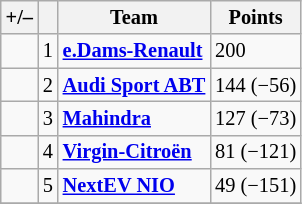<table class="wikitable" style="font-size: 85%">
<tr>
<th scope="col">+/–</th>
<th scope="col"></th>
<th scope="col">Team</th>
<th scope="col">Points</th>
</tr>
<tr>
<td align="left"></td>
<td align="center">1</td>
<td> <strong><a href='#'>e.Dams-Renault</a></strong></td>
<td align="left">200</td>
</tr>
<tr>
<td align="left"></td>
<td align="center">2</td>
<td> <strong><a href='#'>Audi Sport ABT</a></strong></td>
<td align="left">144 (−56)</td>
</tr>
<tr>
<td align="left"></td>
<td align="center">3</td>
<td> <strong><a href='#'>Mahindra</a></strong></td>
<td align="left">127 (−73)</td>
</tr>
<tr>
<td align="left"></td>
<td align="center">4</td>
<td> <strong><a href='#'>Virgin-Citroën</a></strong></td>
<td align="left">81 (−121)</td>
</tr>
<tr>
<td align="left"></td>
<td align="center">5</td>
<td> <strong><a href='#'>NextEV NIO</a></strong></td>
<td align="left">49 (−151)</td>
</tr>
<tr>
</tr>
</table>
